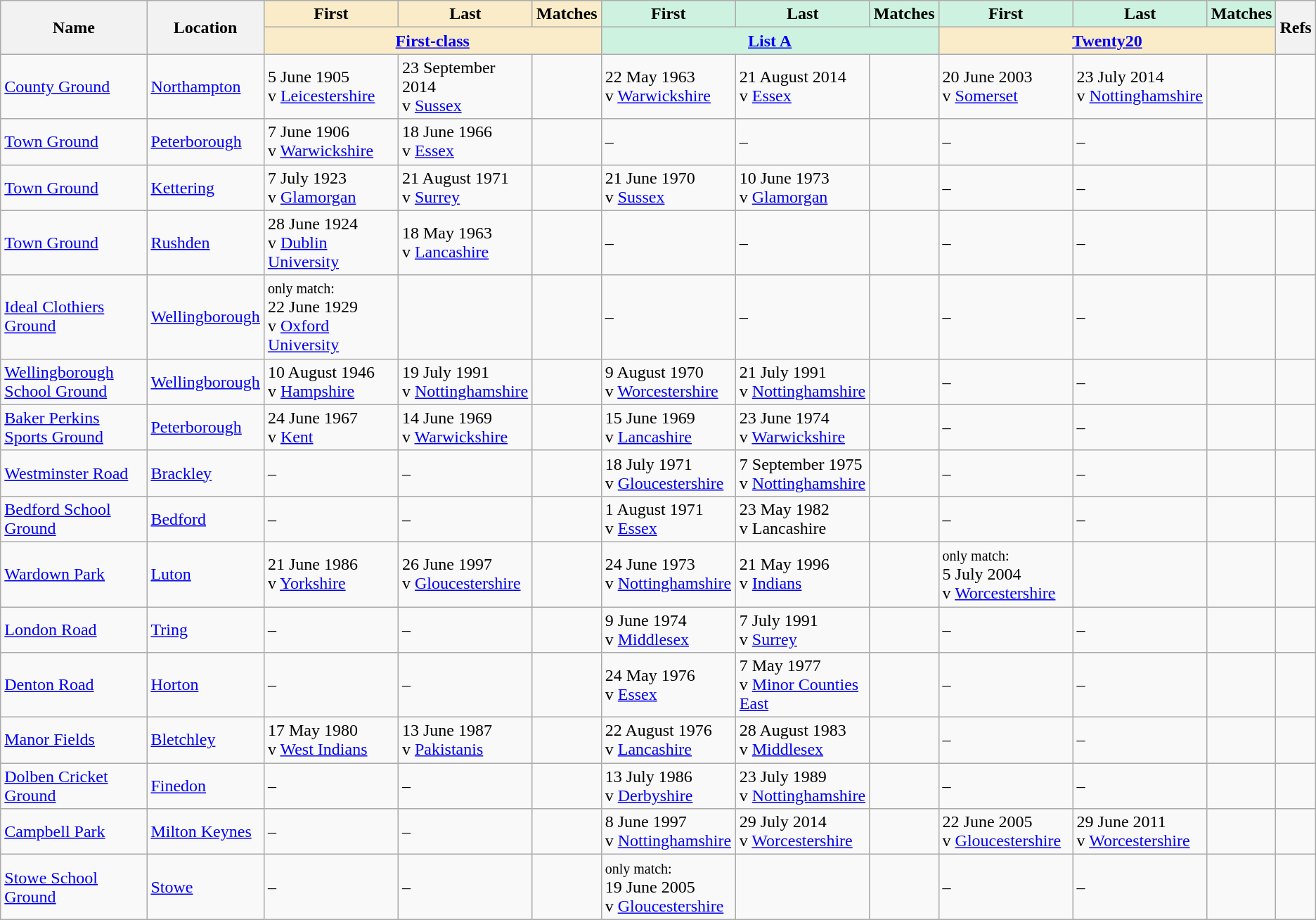<table class="wikitable sortable">
<tr>
<th rowspan="2">Name</th>
<th rowspan="2">Location</th>
<th width="120" class="unsortable" style="background:#faecc8">First</th>
<th width="120" class="unsortable" style="background:#faecc8">Last</th>
<th style="background:#faecc8">Matches</th>
<th width="120" class="unsortable" style="background:#cef2e0">First</th>
<th width="120" class="unsortable" style="background:#cef2e0">Last</th>
<th style="background:#cef2e0">Matches</th>
<th width="120" class="unsortable" style="background:#cef2e0">First</th>
<th width="120" class="unsortable" style="background:#cef2e0">Last</th>
<th style="background:#cef2e0">Matches</th>
<th rowspan="2" class="unsortable">Refs</th>
</tr>
<tr class="unsortable">
<th colspan="3" style="background:#faecc8"><a href='#'>First-class</a></th>
<th colspan="3" style="background:#cef2e0"><a href='#'>List A</a></th>
<th colspan="3" style="background:#faecc8"><a href='#'>Twenty20</a></th>
</tr>
<tr>
<td><a href='#'>County Ground</a><br></td>
<td><a href='#'>Northampton</a></td>
<td>5 June 1905<br>v <a href='#'>Leicestershire</a></td>
<td>23 September 2014<br>v <a href='#'>Sussex</a></td>
<td></td>
<td>22 May 1963<br>v <a href='#'>Warwickshire</a></td>
<td>21 August 2014<br>v <a href='#'>Essex</a></td>
<td></td>
<td>20 June 2003<br>v <a href='#'>Somerset</a></td>
<td>23 July 2014<br>v <a href='#'>Nottinghamshire</a></td>
<td></td>
<td></td>
</tr>
<tr>
<td><a href='#'>Town Ground</a></td>
<td><a href='#'>Peterborough</a></td>
<td>7 June 1906<br>v <a href='#'>Warwickshire</a></td>
<td>18 June 1966<br>v <a href='#'>Essex</a></td>
<td></td>
<td>–</td>
<td>–</td>
<td></td>
<td>–</td>
<td>–</td>
<td></td>
<td></td>
</tr>
<tr>
<td><a href='#'>Town Ground</a></td>
<td><a href='#'>Kettering</a></td>
<td>7 July 1923<br>v <a href='#'>Glamorgan</a></td>
<td>21 August 1971<br>v <a href='#'>Surrey</a></td>
<td></td>
<td>21 June 1970<br>v <a href='#'>Sussex</a></td>
<td>10 June 1973<br>v <a href='#'>Glamorgan</a></td>
<td></td>
<td>–</td>
<td>–</td>
<td></td>
<td></td>
</tr>
<tr>
<td><a href='#'>Town Ground</a></td>
<td><a href='#'>Rushden</a></td>
<td>28 June 1924<br>v <a href='#'>Dublin University</a></td>
<td>18 May 1963<br>v <a href='#'>Lancashire</a></td>
<td></td>
<td>–</td>
<td>–</td>
<td></td>
<td>–</td>
<td>–</td>
<td></td>
<td></td>
</tr>
<tr>
<td><a href='#'>Ideal Clothiers Ground</a></td>
<td><a href='#'>Wellingborough</a></td>
<td><small>only match:</small><br>22 June 1929<br>v <a href='#'>Oxford University</a></td>
<td> </td>
<td></td>
<td>–</td>
<td>–</td>
<td></td>
<td>–</td>
<td>–</td>
<td></td>
<td></td>
</tr>
<tr>
<td><a href='#'>Wellingborough School Ground</a></td>
<td><a href='#'>Wellingborough</a></td>
<td>10 August 1946<br>v <a href='#'>Hampshire</a></td>
<td>19 July 1991<br>v <a href='#'>Nottinghamshire</a></td>
<td></td>
<td>9 August 1970<br>v <a href='#'>Worcestershire</a></td>
<td>21 July 1991<br>v <a href='#'>Nottinghamshire</a></td>
<td></td>
<td>–</td>
<td>–</td>
<td></td>
<td></td>
</tr>
<tr>
<td><a href='#'>Baker Perkins Sports Ground</a></td>
<td><a href='#'>Peterborough</a></td>
<td>24 June 1967<br>v <a href='#'>Kent</a></td>
<td>14 June 1969<br>v <a href='#'>Warwickshire</a></td>
<td></td>
<td>15 June 1969<br>v <a href='#'>Lancashire</a></td>
<td>23 June 1974<br>v <a href='#'>Warwickshire</a></td>
<td></td>
<td>–</td>
<td>–</td>
<td></td>
<td></td>
</tr>
<tr>
<td><a href='#'>Westminster Road</a></td>
<td><a href='#'>Brackley</a></td>
<td>–</td>
<td>–</td>
<td></td>
<td>18 July 1971<br>v <a href='#'>Gloucestershire</a></td>
<td>7 September 1975<br>v <a href='#'>Nottinghamshire</a></td>
<td></td>
<td>–</td>
<td>–</td>
<td></td>
<td></td>
</tr>
<tr>
<td><a href='#'>Bedford School Ground</a></td>
<td><a href='#'>Bedford</a></td>
<td>–</td>
<td>–</td>
<td></td>
<td>1 August 1971<br>v <a href='#'>Essex</a></td>
<td>23 May 1982<br>v Lancashire</td>
<td></td>
<td>–</td>
<td>–</td>
<td></td>
<td></td>
</tr>
<tr>
<td><a href='#'>Wardown Park</a><br></td>
<td><a href='#'>Luton</a></td>
<td>21 June 1986<br>v <a href='#'>Yorkshire</a></td>
<td>26 June 1997<br>v <a href='#'>Gloucestershire</a></td>
<td></td>
<td>24 June 1973<br>v <a href='#'>Nottinghamshire</a></td>
<td>21 May 1996<br>v <a href='#'>Indians</a></td>
<td></td>
<td><small>only match:</small><br>5 July 2004<br>v <a href='#'>Worcestershire</a></td>
<td> </td>
<td></td>
<td></td>
</tr>
<tr>
<td><a href='#'>London Road</a></td>
<td><a href='#'>Tring</a></td>
<td>–</td>
<td>–</td>
<td></td>
<td>9 June 1974<br>v <a href='#'>Middlesex</a></td>
<td>7 July 1991<br>v <a href='#'>Surrey</a></td>
<td></td>
<td>–</td>
<td>–</td>
<td></td>
<td></td>
</tr>
<tr>
<td><a href='#'>Denton Road</a></td>
<td><a href='#'>Horton</a></td>
<td>–</td>
<td>–</td>
<td></td>
<td>24 May 1976<br>v <a href='#'>Essex</a></td>
<td>7 May 1977<br>v <a href='#'>Minor Counties East</a></td>
<td></td>
<td>–</td>
<td>–</td>
<td></td>
<td></td>
</tr>
<tr>
<td><a href='#'>Manor Fields</a><br></td>
<td><a href='#'>Bletchley</a></td>
<td>17 May 1980<br>v <a href='#'>West Indians</a></td>
<td>13 June 1987<br>v <a href='#'>Pakistanis</a></td>
<td></td>
<td>22 August 1976<br>v <a href='#'>Lancashire</a></td>
<td>28 August 1983<br>v <a href='#'>Middlesex</a></td>
<td></td>
<td>–</td>
<td>–</td>
<td></td>
<td></td>
</tr>
<tr>
<td><a href='#'>Dolben Cricket Ground</a><br></td>
<td><a href='#'>Finedon</a></td>
<td>–</td>
<td>–</td>
<td></td>
<td>13 July 1986<br>v <a href='#'>Derbyshire</a></td>
<td>23 July 1989<br>v <a href='#'>Nottinghamshire</a></td>
<td></td>
<td>–</td>
<td>–</td>
<td></td>
<td></td>
</tr>
<tr>
<td><a href='#'>Campbell Park</a><br></td>
<td><a href='#'>Milton Keynes</a></td>
<td>–</td>
<td>–</td>
<td></td>
<td>8 June 1997<br>v <a href='#'>Nottinghamshire</a></td>
<td>29 July 2014<br>v <a href='#'>Worcestershire</a></td>
<td></td>
<td>22 June 2005<br>v <a href='#'>Gloucestershire</a></td>
<td>29 June 2011<br>v <a href='#'>Worcestershire</a></td>
<td></td>
<td></td>
</tr>
<tr>
<td><a href='#'>Stowe School Ground</a><br></td>
<td><a href='#'>Stowe</a></td>
<td>–</td>
<td>–</td>
<td></td>
<td><small>only match:</small><br>19 June 2005<br>v <a href='#'>Gloucestershire</a></td>
<td> </td>
<td></td>
<td>–</td>
<td>–</td>
<td></td>
<td></td>
</tr>
</table>
